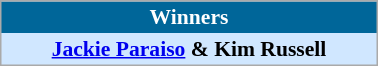<table align=center cellpadding="2" cellspacing="0" style="background: #f9f9f9; border: 1px #aaa solid; border-collapse: collapse; font-size: 90%;" width=20%>
<tr align=center bgcolor=#006699 style="color:white;">
<th width=100%><strong>Winners</strong></th>
</tr>
<tr align=center bgcolor=#D0E7FF>
<td align=center> <strong><a href='#'>Jackie Paraiso</a> & Kim Russell</strong></td>
</tr>
</table>
